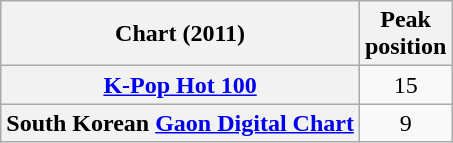<table class="wikitable sortable plainrowheaders" style="text-align:center;">
<tr>
<th>Chart (2011)</th>
<th>Peak<br>position</th>
</tr>
<tr>
<th scope="row"><a href='#'>K-Pop Hot 100</a></th>
<td align="center">15</td>
</tr>
<tr>
<th scope="row">South Korean <a href='#'>Gaon Digital Chart</a></th>
<td>9</td>
</tr>
</table>
